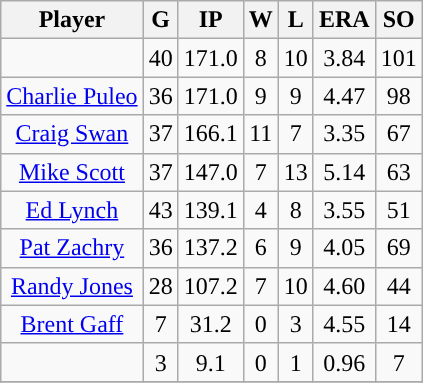<table class="wikitable sortable">
<tr>
<th>Player</th>
<th>G</th>
<th>IP</th>
<th>W</th>
<th>L</th>
<th>ERA</th>
<th>SO</th>
</tr>
<tr align="center">
<td></td>
<td>40</td>
<td>171.0</td>
<td>8</td>
<td>10</td>
<td>3.84</td>
<td>101</td>
</tr>
<tr align="center">
<td><a href='#'>Charlie Puleo</a></td>
<td>36</td>
<td>171.0</td>
<td>9</td>
<td>9</td>
<td>4.47</td>
<td>98</td>
</tr>
<tr align=center>
<td><a href='#'>Craig Swan</a></td>
<td>37</td>
<td>166.1</td>
<td>11</td>
<td>7</td>
<td>3.35</td>
<td>67</td>
</tr>
<tr align=center>
<td><a href='#'>Mike Scott</a></td>
<td>37</td>
<td>147.0</td>
<td>7</td>
<td>13</td>
<td>5.14</td>
<td>63</td>
</tr>
<tr align=center>
<td><a href='#'>Ed Lynch</a></td>
<td>43</td>
<td>139.1</td>
<td>4</td>
<td>8</td>
<td>3.55</td>
<td>51</td>
</tr>
<tr align=center>
<td><a href='#'>Pat Zachry</a></td>
<td>36</td>
<td>137.2</td>
<td>6</td>
<td>9</td>
<td>4.05</td>
<td>69</td>
</tr>
<tr align=center>
<td><a href='#'>Randy Jones</a></td>
<td>28</td>
<td>107.2</td>
<td>7</td>
<td>10</td>
<td>4.60</td>
<td>44</td>
</tr>
<tr align=center>
<td><a href='#'>Brent Gaff</a></td>
<td>7</td>
<td>31.2</td>
<td>0</td>
<td>3</td>
<td>4.55</td>
<td>14</td>
</tr>
<tr align=center>
<td></td>
<td>3</td>
<td>9.1</td>
<td>0</td>
<td>1</td>
<td>0.96</td>
<td>7</td>
</tr>
<tr align="center">
</tr>
</table>
